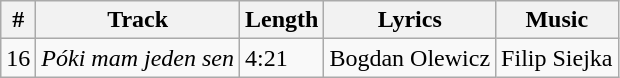<table class="wikitable">
<tr>
<th>#</th>
<th>Track<em></em></th>
<th>Length<em></em></th>
<th>Lyrics<em></em></th>
<th>Music<em></em></th>
</tr>
<tr>
<td>16</td>
<td><em>Póki mam jeden sen</em></td>
<td>4:21</td>
<td>Bogdan Olewicz</td>
<td>Filip Siejka<em></em></td>
</tr>
</table>
